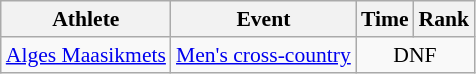<table class=wikitable style="font-size:90%">
<tr>
<th>Athlete</th>
<th>Event</th>
<th>Time</th>
<th>Rank</th>
</tr>
<tr align=center>
<td align=left><a href='#'>Alges Maasikmets</a></td>
<td align=left><a href='#'>Men's cross-country</a></td>
<td colspan=2>DNF</td>
</tr>
</table>
